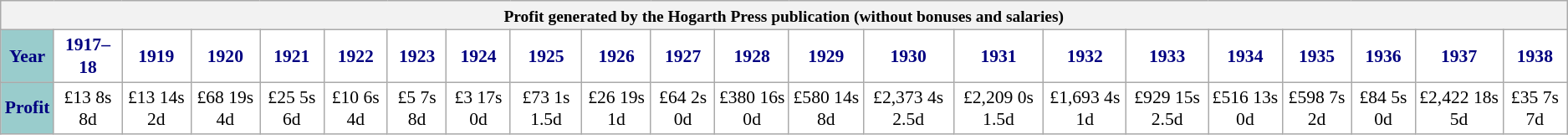<table class="wikitable" style="font-size:90%; border:0; text-align:center; line-height:120%;">
<tr>
<th colspan="31" style="text-align:center;font-size:90%;">Profit generated by the Hogarth Press publication (without bonuses and salaries)</th>
</tr>
<tr>
<th style="background:#9cc; color:navy; height:17px;">Year</th>
<th style="background:#fff; color:navy;">1917–18</th>
<th style="background:#fff; color:navy;">1919</th>
<th style="background:#fff; color:navy;">1920</th>
<th style="background:#fff; color:navy;">1921</th>
<th style="background:#fff; color:navy;">1922</th>
<th style="background:#fff; color:navy;">1923</th>
<th style="background:#fff; color:navy;">1924</th>
<th style="background:#fff; color:navy;">1925</th>
<th style="background:#fff; color:navy;">1926</th>
<th style="background:#fff; color:navy;">1927</th>
<th style="background:#fff; color:navy;">1928</th>
<th style="background:#fff; color:navy;">1929</th>
<th style="background:#fff; color:navy;">1930</th>
<th style="background:#fff; color:navy;">1931</th>
<th style="background:#fff; color:navy;">1932</th>
<th style="background:#fff; color:navy;">1933</th>
<th style="background:#fff; color:navy;">1934</th>
<th style="background:#fff; color:navy;">1935</th>
<th style="background:#fff; color:navy;">1936</th>
<th style="background:#fff; color:navy;">1937</th>
<th style="background:#fff; color:navy;">1938</th>
</tr>
<tr style="text-align:center;">
<th style="background:#9cc; color:navy; height:17px;">Profit</th>
<td style="background:#fff; color:black;">£13 8s 8d</td>
<td style="background:#fff; color:black;">£13 14s 2d</td>
<td style="background:#fff; color:black;">£68 19s 4d</td>
<td style="background:#fff; color:black;">£25 5s 6d</td>
<td style="background:#fff; color:black;">£10 6s 4d</td>
<td style="background:#fff; color:black;">£5 7s 8d</td>
<td style="background:#fff; color:black;">£3 17s 0d</td>
<td style="background:#fff; color:black;">£73 1s 1.5d</td>
<td style="background:#fff; color:black;">£26 19s 1d</td>
<td style="background:#fff; color:black;">£64 2s 0d</td>
<td style="background:#fff; color:black;">£380 16s 0d</td>
<td style="background:#fff; color:black;">£580 14s 8d</td>
<td style="background:#fff; color:black;">£2,373 4s 2.5d</td>
<td style="background:#fff; color:black;">£2,209 0s 1.5d</td>
<td style="background:#fff; color:black;">£1,693 4s 1d</td>
<td style="background:#fff; color:black;">£929 15s 2.5d</td>
<td style="background:#fff; color:black;">£516 13s 0d</td>
<td style="background:#fff; color:black;">£598 7s 2d</td>
<td style="background:#fff; color:black;">£84 5s 0d</td>
<td style="background:#fff; color:black;">£2,422 18s 5d</td>
<td style="background:#fff; color:black;">£35 7s 7d</td>
</tr>
</table>
